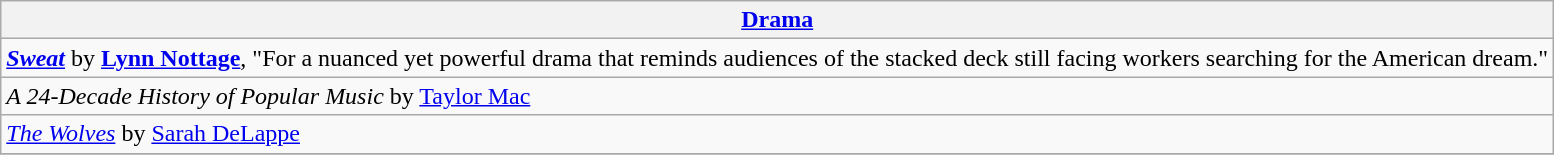<table class="wikitable" style="float:left; float:none;">
<tr>
<th><a href='#'>Drama</a></th>
</tr>
<tr>
<td><strong><em><a href='#'>Sweat</a></em></strong> by <strong><a href='#'>Lynn Nottage</a></strong>, "For a nuanced yet powerful drama that reminds audiences of the stacked deck still facing workers searching for the American dream."</td>
</tr>
<tr>
<td><em>A 24-Decade History of Popular Music</em> by <a href='#'>Taylor Mac</a></td>
</tr>
<tr>
<td><em><a href='#'>The Wolves</a></em> by <a href='#'>Sarah DeLappe</a></td>
</tr>
<tr>
</tr>
</table>
